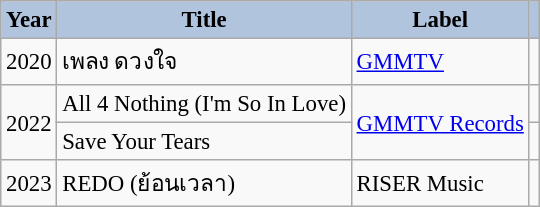<table class="wikitable" style="font-size: 95%;">
<tr>
<th style="background: #B0C4DE;">Year</th>
<th style="background: #B0C4DE;">Title</th>
<th style="background: #B0C4DE;">Label</th>
<th style="background: #B0C4DE;"  class="unsortable"></th>
</tr>
<tr>
<td>2020</td>
<td>เพลง ดวงใจ</td>
<td><a href='#'>GMMTV</a></td>
<td style="text-align:center;"></td>
</tr>
<tr>
<td rowspan = "2">2022</td>
<td>All 4 Nothing (I'm So In Love)</td>
<td rowspan = "2"><a href='#'>GMMTV Records</a></td>
<td style="text-align:center;"></td>
</tr>
<tr>
<td>Save Your Tears <br></td>
<td style="text-align:center;"></td>
</tr>
<tr>
<td>2023</td>
<td>REDO (ย้อนเวลา) <br></td>
<td>RISER Music</td>
<td style="text-align:center;"></td>
</tr>
</table>
